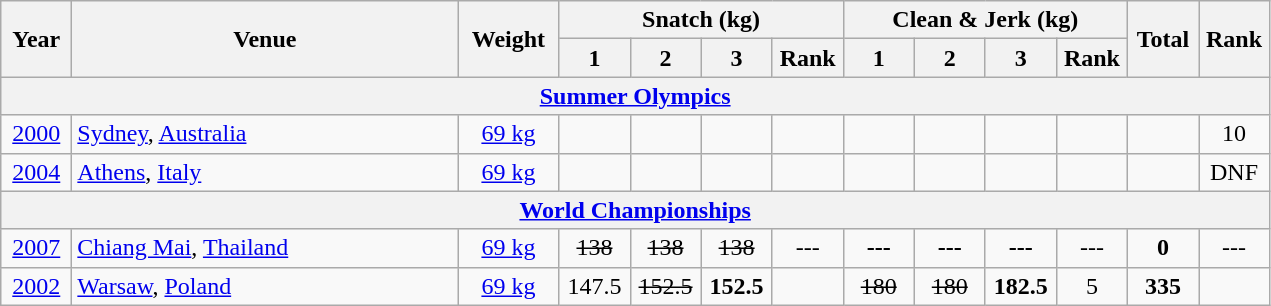<table class = "wikitable" style="text-align:center;">
<tr>
<th rowspan=2 width=40>Year</th>
<th rowspan=2 width=250>Venue</th>
<th rowspan=2 width=60>Weight</th>
<th colspan=4>Snatch (kg)</th>
<th colspan=4>Clean & Jerk (kg)</th>
<th rowspan=2 width=40>Total</th>
<th rowspan=2 width=40>Rank</th>
</tr>
<tr>
<th width=40>1</th>
<th width=40>2</th>
<th width=40>3</th>
<th width=40>Rank</th>
<th width=40>1</th>
<th width=40>2</th>
<th width=40>3</th>
<th width=40>Rank</th>
</tr>
<tr>
<th colspan=13><a href='#'>Summer Olympics</a></th>
</tr>
<tr>
<td><a href='#'>2000</a></td>
<td align=left> <a href='#'>Sydney</a>, <a href='#'>Australia</a></td>
<td><a href='#'>69 kg</a></td>
<td></td>
<td></td>
<td></td>
<td></td>
<td></td>
<td></td>
<td></td>
<td></td>
<td></td>
<td>10</td>
</tr>
<tr>
<td><a href='#'>2004</a></td>
<td align=left> <a href='#'>Athens</a>, <a href='#'>Italy</a></td>
<td><a href='#'>69 kg</a></td>
<td></td>
<td></td>
<td></td>
<td></td>
<td></td>
<td></td>
<td></td>
<td></td>
<td></td>
<td>DNF</td>
</tr>
<tr>
<th colspan=13><a href='#'>World Championships</a></th>
</tr>
<tr>
<td><a href='#'>2007</a></td>
<td align=left> <a href='#'>Chiang Mai</a>, <a href='#'>Thailand</a></td>
<td><a href='#'>69 kg</a></td>
<td><s>138</s></td>
<td><s>138</s></td>
<td><s>138</s></td>
<td>---</td>
<td><strong>---</strong></td>
<td><strong>---</strong></td>
<td><strong>---</strong></td>
<td>---</td>
<td><strong>0</strong></td>
<td>---</td>
</tr>
<tr>
<td><a href='#'>2002</a></td>
<td align=left> <a href='#'>Warsaw</a>, <a href='#'>Poland</a></td>
<td><a href='#'>69 kg</a></td>
<td>147.5</td>
<td><s>152.5</s></td>
<td><strong>152.5</strong></td>
<td></td>
<td><s>180</s></td>
<td><s>180</s></td>
<td><strong>182.5</strong></td>
<td>5</td>
<td><strong>335</strong></td>
<td></td>
</tr>
</table>
